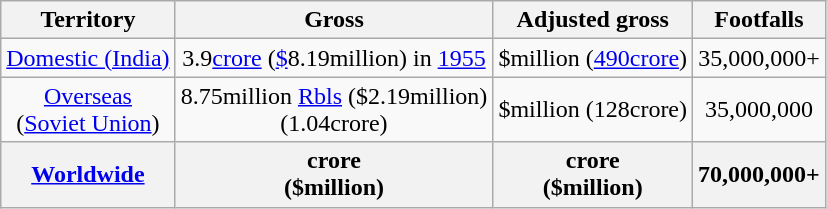<table class="wikitable" style="text-align:center;">
<tr>
<th>Territory</th>
<th>Gross</th>
<th>Adjusted gross</th>
<th>Footfalls</th>
</tr>
<tr>
<td><a href='#'>Domestic (India)</a></td>
<td>3.9<a href='#'>crore</a> (<a href='#'>$</a>8.19million) in <a href='#'>1955</a></td>
<td>$million (<a href='#'>490crore</a>)</td>
<td>35,000,000+</td>
</tr>
<tr>
<td><a href='#'>Overseas</a> <br> (<a href='#'>Soviet Union</a>)</td>
<td>8.75million <a href='#'>Rbls</a> ($2.19million) <br> (1.04crore)</td>
<td>$million (128crore)</td>
<td>35,000,000</td>
</tr>
<tr>
<th><a href='#'>Worldwide</a></th>
<th>crore <br> ($million)</th>
<th>crore <br> ($million)</th>
<th>70,000,000+</th>
</tr>
</table>
